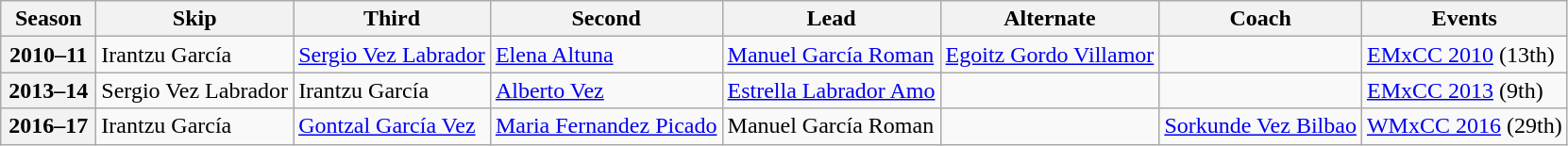<table class="wikitable">
<tr>
<th scope="col" width=60>Season</th>
<th scope="col">Skip</th>
<th scope="col">Third</th>
<th scope="col">Second</th>
<th scope="col">Lead</th>
<th scope="col">Alternate</th>
<th scope="col">Coach</th>
<th scope="col">Events</th>
</tr>
<tr>
<th scope="row">2010–11</th>
<td>Irantzu García</td>
<td><a href='#'>Sergio Vez Labrador</a></td>
<td><a href='#'>Elena Altuna</a></td>
<td><a href='#'>Manuel García Roman</a></td>
<td><a href='#'>Egoitz Gordo Villamor</a></td>
<td></td>
<td><a href='#'>EMxCC 2010</a> (13th)</td>
</tr>
<tr>
<th scope="row">2013–14</th>
<td>Sergio Vez Labrador</td>
<td>Irantzu García</td>
<td><a href='#'>Alberto Vez</a></td>
<td><a href='#'>Estrella Labrador Amo</a></td>
<td></td>
<td></td>
<td><a href='#'>EMxCC 2013</a> (9th)</td>
</tr>
<tr>
<th scope="row">2016–17</th>
<td>Irantzu García</td>
<td><a href='#'>Gontzal García Vez</a></td>
<td><a href='#'>Maria Fernandez Picado</a></td>
<td>Manuel García Roman</td>
<td></td>
<td><a href='#'>Sorkunde Vez Bilbao</a></td>
<td><a href='#'>WMxCC 2016</a> (29th)</td>
</tr>
</table>
